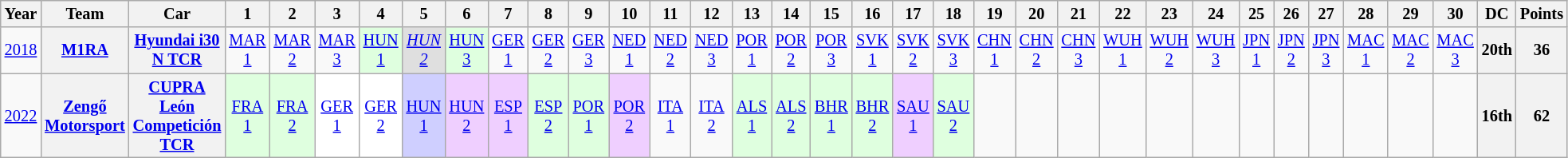<table class="wikitable" style="text-align:center; font-size:85%">
<tr>
<th>Year</th>
<th>Team</th>
<th>Car</th>
<th>1</th>
<th>2</th>
<th>3</th>
<th>4</th>
<th>5</th>
<th>6</th>
<th>7</th>
<th>8</th>
<th>9</th>
<th>10</th>
<th>11</th>
<th>12</th>
<th>13</th>
<th>14</th>
<th>15</th>
<th>16</th>
<th>17</th>
<th>18</th>
<th>19</th>
<th>20</th>
<th>21</th>
<th>22</th>
<th>23</th>
<th>24</th>
<th>25</th>
<th>26</th>
<th>27</th>
<th>28</th>
<th>29</th>
<th>30</th>
<th>DC</th>
<th>Points</th>
</tr>
<tr>
<td><a href='#'>2018</a></td>
<th><a href='#'>M1RA</a></th>
<th><a href='#'>Hyundai i30 N TCR</a></th>
<td><a href='#'>MAR<br>1</a></td>
<td><a href='#'>MAR<br>2</a></td>
<td><a href='#'>MAR<br>3</a></td>
<td style="background:#DFFFDF;"><a href='#'>HUN<br>1</a><br></td>
<td style="background:#DFDFDF;"><em><a href='#'>HUN<br>2</a></em><br></td>
<td style="background:#DFFFDF;"><a href='#'>HUN<br>3</a><br></td>
<td><a href='#'>GER<br>1</a></td>
<td><a href='#'>GER<br>2</a></td>
<td><a href='#'>GER<br>3</a></td>
<td><a href='#'>NED<br>1</a></td>
<td><a href='#'>NED<br>2</a></td>
<td><a href='#'>NED<br>3</a></td>
<td><a href='#'>POR<br>1</a></td>
<td><a href='#'>POR<br>2</a></td>
<td><a href='#'>POR<br>3</a></td>
<td><a href='#'>SVK<br>1</a></td>
<td><a href='#'>SVK<br>2</a></td>
<td><a href='#'>SVK<br>3</a></td>
<td><a href='#'>CHN<br>1</a></td>
<td><a href='#'>CHN<br>2</a></td>
<td><a href='#'>CHN<br>3</a></td>
<td><a href='#'>WUH<br>1</a></td>
<td><a href='#'>WUH<br>2</a></td>
<td><a href='#'>WUH<br>3</a></td>
<td><a href='#'>JPN<br>1</a></td>
<td><a href='#'>JPN<br>2</a></td>
<td><a href='#'>JPN<br>3</a></td>
<td><a href='#'>MAC<br>1</a></td>
<td><a href='#'>MAC<br>2</a></td>
<td><a href='#'>MAC<br>3</a></td>
<th>20th</th>
<th>36</th>
</tr>
<tr>
<td><a href='#'>2022</a></td>
<th><a href='#'>Zengő Motorsport</a></th>
<th><a href='#'>CUPRA León Competición TCR</a></th>
<td style="background:#DFFFDF;"><a href='#'>FRA<br>1</a><br></td>
<td style="background:#DFFFDF;"><a href='#'>FRA<br>2</a><br></td>
<td style="background:#FFFFFF;"><a href='#'>GER<br>1</a><br></td>
<td style="background:#FFFFFF;"><a href='#'>GER<br>2</a><br></td>
<td style="background:#CFCFFF;"><a href='#'>HUN<br>1</a><br></td>
<td style="background:#EFCFFF;"><a href='#'>HUN<br>2</a><br></td>
<td style="background:#EFCFFF;"><a href='#'>ESP<br>1</a><br></td>
<td style="background:#DFFFDF;"><a href='#'>ESP<br>2</a><br></td>
<td style="background:#DFFFDF;"><a href='#'>POR<br>1</a><br></td>
<td style="background:#EFCFFF;"><a href='#'>POR<br>2</a><br></td>
<td><a href='#'>ITA<br>1</a></td>
<td><a href='#'>ITA<br>2</a></td>
<td style="background:#DFFFDF;"><a href='#'>ALS<br>1</a><br></td>
<td style="background:#DFFFDF;"><a href='#'>ALS<br>2</a><br></td>
<td style="background:#DFFFDF;"><a href='#'>BHR<br>1</a><br></td>
<td style="background:#DFFFDF;"><a href='#'>BHR<br>2</a><br></td>
<td style="background:#EFCFFF;"><a href='#'>SAU<br>1</a><br></td>
<td style="background:#DFFFDF;"><a href='#'>SAU<br>2</a><br></td>
<td></td>
<td></td>
<td></td>
<td></td>
<td></td>
<td></td>
<td></td>
<td></td>
<td></td>
<td></td>
<td></td>
<td></td>
<th>16th</th>
<th>62</th>
</tr>
</table>
